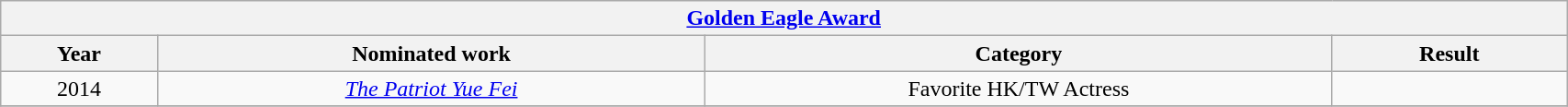<table width="90%" class="wikitable">
<tr>
<th colspan="4" align="center"><a href='#'>Golden Eagle Award</a></th>
</tr>
<tr>
<th width="10%">Year</th>
<th width="35%">Nominated work</th>
<th width="40%">Category</th>
<th width="15%">Result</th>
</tr>
<tr>
<td align="center" rowspan="1">2014</td>
<td align="center"><em><a href='#'>The Patriot Yue Fei</a></em></td>
<td align="center">Favorite HK/TW Actress</td>
<td></td>
</tr>
<tr>
</tr>
</table>
